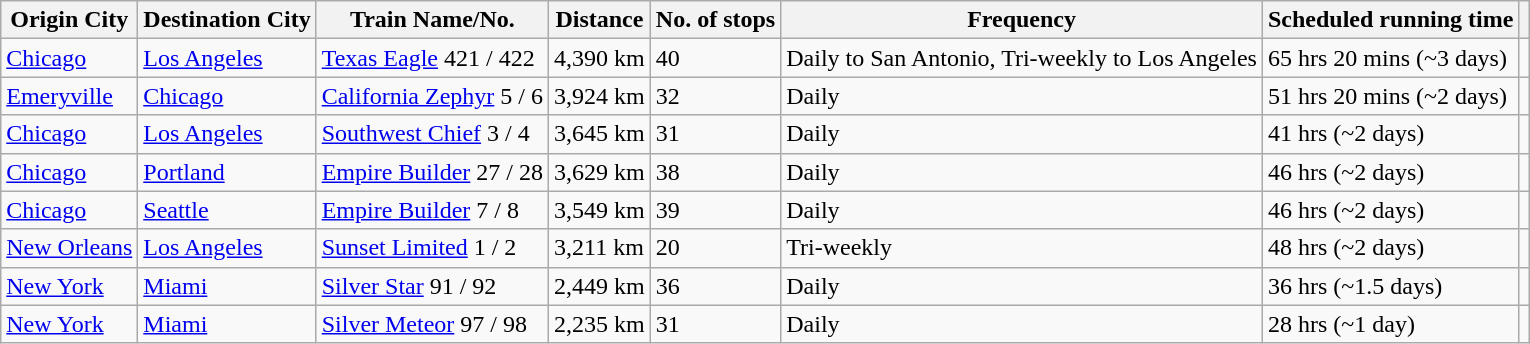<table class="wikitable sortable" width= align=>
<tr>
<th>Origin City</th>
<th>Destination City</th>
<th>Train Name/No.</th>
<th>Distance</th>
<th>No. of stops</th>
<th>Frequency</th>
<th data-sort-type="number">Scheduled running time</th>
<th></th>
</tr>
<tr>
<td><a href='#'>Chicago</a></td>
<td><a href='#'>Los Angeles</a></td>
<td><a href='#'>Texas Eagle</a> 421 / 422</td>
<td>4,390 km</td>
<td>40</td>
<td>Daily to San Antonio, Tri-weekly to Los Angeles</td>
<td>65 hrs 20 mins (~3 days)</td>
<td></td>
</tr>
<tr>
<td><a href='#'>Emeryville</a></td>
<td><a href='#'>Chicago</a></td>
<td><a href='#'>California Zephyr</a> 5 / 6</td>
<td>3,924 km</td>
<td>32</td>
<td>Daily</td>
<td>51 hrs 20 mins (~2 days)</td>
<td></td>
</tr>
<tr>
<td><a href='#'>Chicago</a></td>
<td><a href='#'>Los Angeles</a></td>
<td><a href='#'>Southwest Chief</a> 3 / 4</td>
<td>3,645 km</td>
<td>31</td>
<td>Daily</td>
<td>41 hrs (~2 days)</td>
<td></td>
</tr>
<tr>
<td><a href='#'>Chicago</a></td>
<td><a href='#'>Portland</a></td>
<td><a href='#'>Empire Builder</a> 27 / 28</td>
<td>3,629 km</td>
<td>38</td>
<td>Daily</td>
<td>46 hrs (~2 days)</td>
<td></td>
</tr>
<tr>
<td><a href='#'>Chicago</a></td>
<td><a href='#'>Seattle</a></td>
<td><a href='#'>Empire Builder</a> 7 / 8</td>
<td>3,549 km</td>
<td>39</td>
<td>Daily</td>
<td>46 hrs (~2 days)</td>
<td></td>
</tr>
<tr>
<td><a href='#'>New Orleans</a></td>
<td><a href='#'>Los Angeles</a></td>
<td><a href='#'>Sunset Limited</a> 1 / 2</td>
<td>3,211 km</td>
<td>20</td>
<td>Tri-weekly</td>
<td>48 hrs (~2 days)</td>
<td></td>
</tr>
<tr>
<td><a href='#'>New York</a></td>
<td><a href='#'>Miami</a></td>
<td><a href='#'>Silver Star</a> 91 / 92</td>
<td>2,449 km</td>
<td>36</td>
<td>Daily</td>
<td>36 hrs (~1.5 days)</td>
<td></td>
</tr>
<tr>
<td><a href='#'>New York</a></td>
<td><a href='#'>Miami</a></td>
<td><a href='#'>Silver Meteor</a> 97 / 98</td>
<td>2,235 km</td>
<td>31</td>
<td>Daily</td>
<td>28 hrs (~1 day)</td>
<td></td>
</tr>
</table>
